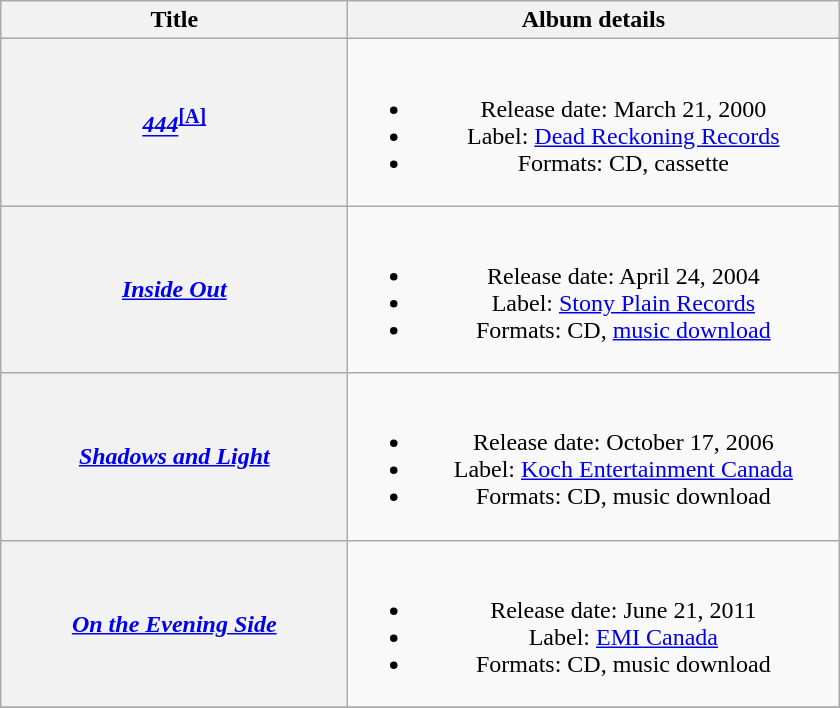<table class="wikitable plainrowheaders" style="text-align:center;">
<tr>
<th style="width:14em;">Title</th>
<th style="width:20em;">Album details</th>
</tr>
<tr>
<th scope="row"><em><a href='#'>444</a></em><sup><a href='#'><strong>[A]</strong></a></sup></th>
<td><br><ul><li>Release date: March 21, 2000</li><li>Label: <a href='#'>Dead Reckoning Records</a></li><li>Formats: CD, cassette</li></ul></td>
</tr>
<tr>
<th scope="row"><em><a href='#'>Inside Out</a></em></th>
<td><br><ul><li>Release date: April 24, 2004</li><li>Label: <a href='#'>Stony Plain Records</a></li><li>Formats: CD, <a href='#'>music download</a></li></ul></td>
</tr>
<tr>
<th scope="row"><em><a href='#'>Shadows and Light</a></em></th>
<td><br><ul><li>Release date: October 17, 2006</li><li>Label: <a href='#'>Koch Entertainment Canada</a></li><li>Formats: CD, music download</li></ul></td>
</tr>
<tr>
<th scope="row"><em><a href='#'>On the Evening Side</a></em></th>
<td><br><ul><li>Release date: June 21, 2011</li><li>Label: <a href='#'>EMI Canada</a></li><li>Formats: CD, music download</li></ul></td>
</tr>
<tr>
</tr>
</table>
